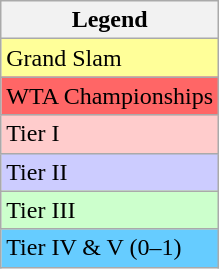<table class="wikitable sortable mw-collapsible mw-collapsed">
<tr>
<th>Legend</th>
</tr>
<tr bgcolor="#FFFF99">
<td>Grand Slam</td>
</tr>
<tr bgcolor="#FF6666">
<td>WTA Championships</td>
</tr>
<tr bgcolor="#ffcccc">
<td>Tier I</td>
</tr>
<tr bgcolor="#ccccff">
<td>Tier II</td>
</tr>
<tr bgcolor="#CCFFCC">
<td>Tier III</td>
</tr>
<tr bgcolor="#66CCFF">
<td>Tier IV & V (0–1)</td>
</tr>
</table>
